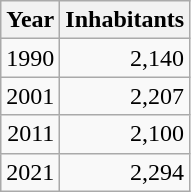<table cellspacing="0" cellpadding="0">
<tr>
<td valign="top"><br><table class="wikitable sortable zebra hintergrundfarbe5">
<tr>
<th>Year</th>
<th>Inhabitants</th>
</tr>
<tr align="right">
<td>1990</td>
<td>2,140</td>
</tr>
<tr align="right">
<td>2001</td>
<td>2,207</td>
</tr>
<tr align="right">
<td>2011</td>
<td>2,100</td>
</tr>
<tr align="right">
<td>2021</td>
<td>2,294</td>
</tr>
</table>
</td>
</tr>
</table>
